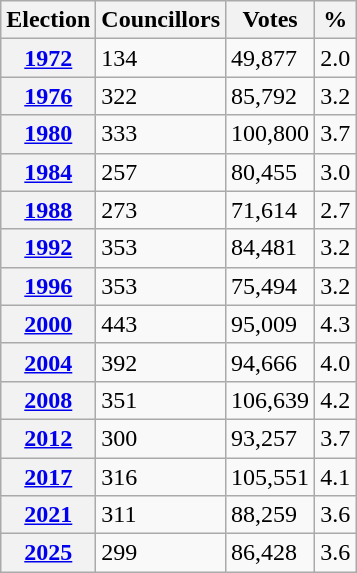<table class="wikitable">
<tr>
<th>Election</th>
<th>Councillors</th>
<th>Votes</th>
<th>%</th>
</tr>
<tr>
<th><a href='#'>1972</a></th>
<td>134</td>
<td>49,877</td>
<td>2.0</td>
</tr>
<tr>
<th><a href='#'>1976</a></th>
<td>322</td>
<td>85,792</td>
<td>3.2</td>
</tr>
<tr>
<th><a href='#'>1980</a></th>
<td>333</td>
<td>100,800</td>
<td>3.7</td>
</tr>
<tr>
<th><a href='#'>1984</a></th>
<td>257</td>
<td>80,455</td>
<td>3.0</td>
</tr>
<tr>
<th><a href='#'>1988</a></th>
<td>273</td>
<td>71,614</td>
<td>2.7</td>
</tr>
<tr>
<th><a href='#'>1992</a></th>
<td>353</td>
<td>84,481</td>
<td>3.2</td>
</tr>
<tr>
<th><a href='#'>1996</a></th>
<td>353</td>
<td>75,494</td>
<td>3.2</td>
</tr>
<tr>
<th><a href='#'>2000</a></th>
<td>443</td>
<td>95,009</td>
<td>4.3</td>
</tr>
<tr>
<th><a href='#'>2004</a></th>
<td>392</td>
<td>94,666</td>
<td>4.0</td>
</tr>
<tr>
<th><a href='#'>2008</a></th>
<td>351</td>
<td>106,639</td>
<td>4.2</td>
</tr>
<tr>
<th><a href='#'>2012</a></th>
<td>300</td>
<td>93,257</td>
<td>3.7</td>
</tr>
<tr>
<th><a href='#'>2017</a></th>
<td>316</td>
<td>105,551</td>
<td>4.1</td>
</tr>
<tr>
<th><a href='#'>2021</a></th>
<td>311</td>
<td>88,259</td>
<td>3.6</td>
</tr>
<tr>
<th><a href='#'>2025</a></th>
<td>299</td>
<td>86,428</td>
<td>3.6</td>
</tr>
</table>
